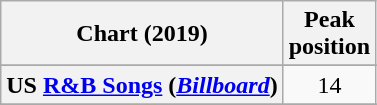<table class="wikitable sortable plainrowheaders" style="text-align:center">
<tr>
<th scope="col">Chart (2019)</th>
<th scope="col">Peak<br>position</th>
</tr>
<tr>
</tr>
<tr>
<th scope="row">US <a href='#'>R&B Songs</a> (<em><a href='#'>Billboard</a></em>)</th>
<td style="text-align:center;">14</td>
</tr>
<tr>
</tr>
<tr>
</tr>
</table>
